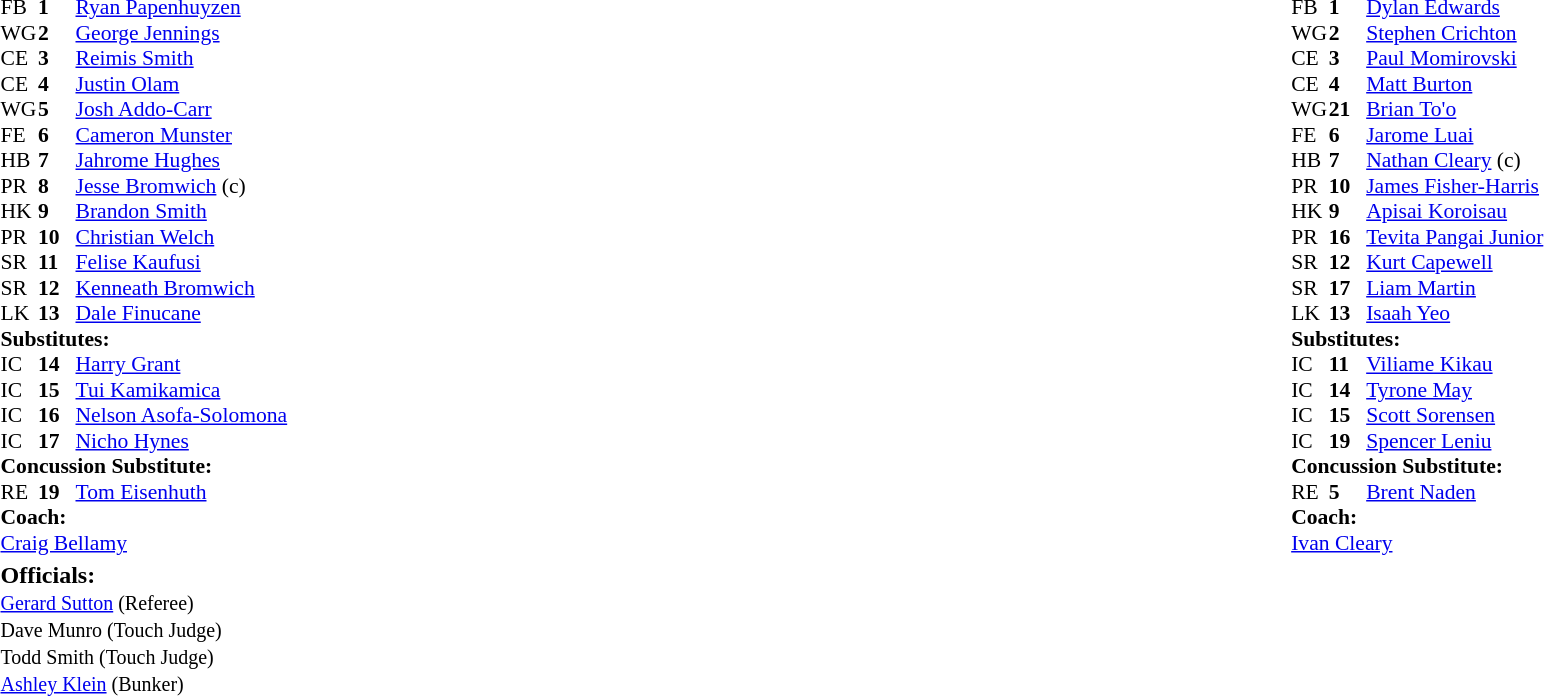<table class="mw-collapsible mw-collapsed" width="100%">
<tr>
<td valign="top" width="50%"><br><table cellspacing="0" cellpadding="0" style="font-size: 90%">
<tr>
<th width="25"></th>
<th width="25"></th>
</tr>
<tr>
<td>FB</td>
<td><strong>1</strong></td>
<td><a href='#'>Ryan Papenhuyzen</a></td>
</tr>
<tr>
<td>WG</td>
<td><strong>2</strong></td>
<td><a href='#'>George Jennings</a></td>
</tr>
<tr>
<td>CE</td>
<td><strong>3</strong></td>
<td><a href='#'>Reimis Smith</a></td>
</tr>
<tr>
<td>CE</td>
<td><strong>4</strong></td>
<td><a href='#'>Justin Olam</a></td>
</tr>
<tr>
<td>WG</td>
<td><strong>5</strong></td>
<td><a href='#'>Josh Addo-Carr</a></td>
</tr>
<tr>
<td>FE</td>
<td><strong>6</strong></td>
<td><a href='#'>Cameron Munster</a></td>
</tr>
<tr>
<td>HB</td>
<td><strong>7</strong></td>
<td><a href='#'>Jahrome Hughes</a></td>
</tr>
<tr>
<td>PR</td>
<td><strong>8</strong></td>
<td><a href='#'>Jesse Bromwich</a> (c)</td>
</tr>
<tr>
<td>HK</td>
<td><strong>9</strong></td>
<td><a href='#'>Brandon Smith</a></td>
</tr>
<tr>
<td>PR</td>
<td><strong>10</strong></td>
<td><a href='#'>Christian Welch</a></td>
</tr>
<tr>
<td>SR</td>
<td><strong>11</strong></td>
<td><a href='#'>Felise Kaufusi</a></td>
</tr>
<tr>
<td>SR</td>
<td><strong>12</strong></td>
<td><a href='#'>Kenneath Bromwich</a></td>
</tr>
<tr>
<td>LK</td>
<td><strong>13</strong></td>
<td><a href='#'>Dale Finucane</a></td>
</tr>
<tr>
<td colspan="3"><strong>Substitutes:</strong></td>
</tr>
<tr>
<td>IC</td>
<td><strong>14</strong></td>
<td><a href='#'>Harry Grant</a></td>
</tr>
<tr>
<td>IC</td>
<td><strong>15</strong></td>
<td><a href='#'>Tui Kamikamica</a></td>
</tr>
<tr>
<td>IC</td>
<td><strong>16</strong></td>
<td><a href='#'>Nelson Asofa-Solomona</a></td>
</tr>
<tr>
<td>IC</td>
<td><strong>17</strong></td>
<td><a href='#'>Nicho Hynes</a></td>
</tr>
<tr>
<td colspan="3"><strong>Concussion Substitute:</strong></td>
</tr>
<tr>
<td>RE</td>
<td><strong>19</strong></td>
<td><a href='#'>Tom Eisenhuth</a></td>
</tr>
<tr>
<td colspan="3"><strong>Coach:</strong></td>
</tr>
<tr>
<td colspan="3"><a href='#'>Craig Bellamy</a></td>
</tr>
</table>
</td>
<td valign="top" width="50%"><br><table cellspacing="0" cellpadding="0" align="center" style="font-size: 90%">
<tr>
<th width="25"></th>
<th width="25"></th>
</tr>
<tr>
<td>FB</td>
<td><strong>1</strong></td>
<td><a href='#'>Dylan Edwards</a></td>
</tr>
<tr>
<td>WG</td>
<td><strong>2</strong></td>
<td><a href='#'>Stephen Crichton</a></td>
</tr>
<tr>
<td>CE</td>
<td><strong>3</strong></td>
<td><a href='#'>Paul Momirovski</a></td>
</tr>
<tr>
<td>CE</td>
<td><strong>4</strong></td>
<td><a href='#'>Matt Burton</a></td>
</tr>
<tr>
<td>WG</td>
<td><strong>21</strong></td>
<td><a href='#'>Brian To'o</a></td>
</tr>
<tr>
<td>FE</td>
<td><strong>6</strong></td>
<td><a href='#'>Jarome Luai</a></td>
</tr>
<tr>
<td>HB</td>
<td><strong>7</strong></td>
<td><a href='#'>Nathan Cleary</a> (c)</td>
</tr>
<tr>
<td>PR</td>
<td><strong>10</strong></td>
<td><a href='#'>James Fisher-Harris</a></td>
</tr>
<tr>
<td>HK</td>
<td><strong>9</strong></td>
<td><a href='#'>Apisai Koroisau</a></td>
</tr>
<tr>
<td>PR</td>
<td><strong>16</strong></td>
<td><a href='#'>Tevita Pangai Junior</a></td>
</tr>
<tr>
<td>SR</td>
<td><strong>12</strong></td>
<td><a href='#'>Kurt Capewell</a></td>
</tr>
<tr>
<td>SR</td>
<td><strong>17</strong></td>
<td><a href='#'>Liam Martin</a></td>
</tr>
<tr>
<td>LK</td>
<td><strong>13</strong></td>
<td><a href='#'>Isaah Yeo</a></td>
</tr>
<tr>
<td colspan="3"><strong>Substitutes:</strong></td>
</tr>
<tr>
<td>IC</td>
<td><strong>11</strong></td>
<td><a href='#'>Viliame Kikau</a></td>
</tr>
<tr>
<td>IC</td>
<td><strong>14</strong></td>
<td><a href='#'>Tyrone May</a></td>
</tr>
<tr>
<td>IC</td>
<td><strong>15</strong></td>
<td><a href='#'>Scott Sorensen</a></td>
</tr>
<tr>
<td>IC</td>
<td><strong>19</strong></td>
<td><a href='#'>Spencer Leniu</a></td>
</tr>
<tr>
<td colspan="3"><strong>Concussion Substitute:</strong></td>
</tr>
<tr>
<td>RE</td>
<td><strong>5</strong></td>
<td><a href='#'>Brent Naden</a></td>
</tr>
<tr>
<td colspan="3"><strong>Coach:</strong></td>
</tr>
<tr>
<td colspan="3"><a href='#'>Ivan Cleary</a></td>
</tr>
</table>
</td>
</tr>
<tr>
<td><strong>Officials:</strong><br><small><a href='#'>Gerard Sutton</a> (Referee)</small><br><small>Dave Munro (Touch Judge)</small><br><small>Todd Smith (Touch Judge)</small><br><small><a href='#'>Ashley Klein</a> (Bunker)</small></td>
<td></td>
</tr>
</table>
